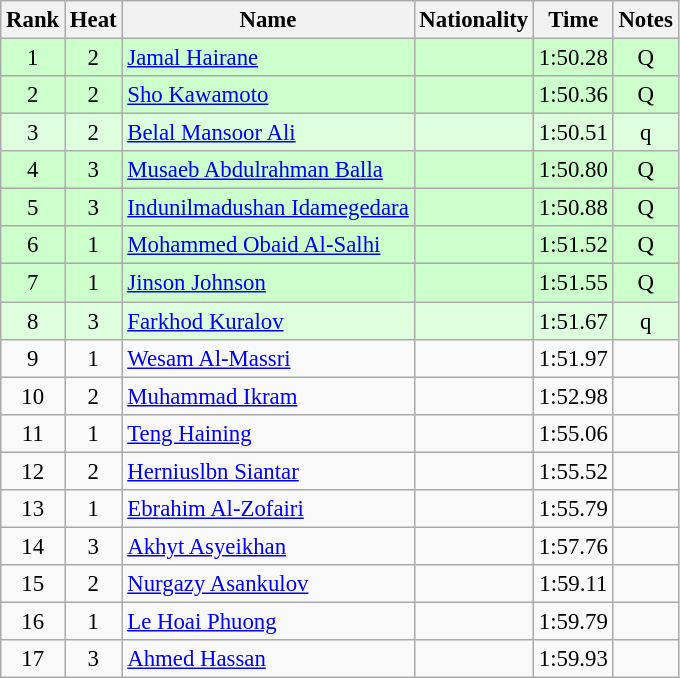<table class="wikitable sortable" style="text-align:center; font-size:95%">
<tr>
<th>Rank</th>
<th>Heat</th>
<th>Name</th>
<th>Nationality</th>
<th>Time</th>
<th>Notes</th>
</tr>
<tr bgcolor=ccffcc>
<td>1</td>
<td>2</td>
<td align=left><a href='#'>Jamal Hairane</a></td>
<td align=left></td>
<td>1:50.28</td>
<td>Q</td>
</tr>
<tr bgcolor=ccffcc>
<td>2</td>
<td>2</td>
<td align=left><a href='#'>Sho Kawamoto</a></td>
<td align=left></td>
<td>1:50.36</td>
<td>Q</td>
</tr>
<tr bgcolor=ddffdd>
<td>3</td>
<td>2</td>
<td align=left><a href='#'>Belal Mansoor Ali</a></td>
<td align=left></td>
<td>1:50.51</td>
<td>q</td>
</tr>
<tr bgcolor=ccffcc>
<td>4</td>
<td>3</td>
<td align=left><a href='#'>Musaeb Abdulrahman Balla</a></td>
<td align=left></td>
<td>1:50.80</td>
<td>Q</td>
</tr>
<tr bgcolor=ccffcc>
<td>5</td>
<td>3</td>
<td align=left><a href='#'>Indunilmadushan Idamegedara</a></td>
<td align=left></td>
<td>1:50.88</td>
<td>Q</td>
</tr>
<tr bgcolor=ccffcc>
<td>6</td>
<td>1</td>
<td align=left><a href='#'>Mohammed Obaid Al-Salhi</a></td>
<td align=left></td>
<td>1:51.52</td>
<td>Q</td>
</tr>
<tr bgcolor=ccffcc>
<td>7</td>
<td>1</td>
<td align=left><a href='#'>Jinson Johnson</a></td>
<td align=left></td>
<td>1:51.55</td>
<td>Q</td>
</tr>
<tr bgcolor=ddffdd>
<td>8</td>
<td>3</td>
<td align=left><a href='#'>Farkhod Kuralov</a></td>
<td align=left></td>
<td>1:51.67</td>
<td>q</td>
</tr>
<tr>
<td>9</td>
<td>1</td>
<td align=left><a href='#'>Wesam Al-Massri</a></td>
<td align=left></td>
<td>1:51.97</td>
<td></td>
</tr>
<tr>
<td>10</td>
<td>2</td>
<td align=left><a href='#'>Muhammad Ikram</a></td>
<td align=left></td>
<td>1:52.98</td>
<td></td>
</tr>
<tr>
<td>11</td>
<td>1</td>
<td align=left><a href='#'>Teng Haining</a></td>
<td align=left></td>
<td>1:55.06</td>
<td></td>
</tr>
<tr>
<td>12</td>
<td>2</td>
<td align=left><a href='#'>Herniuslbn Siantar</a></td>
<td align=left></td>
<td>1:55.52</td>
<td></td>
</tr>
<tr>
<td>13</td>
<td>1</td>
<td align=left><a href='#'>Ebrahim Al-Zofairi</a></td>
<td align=left></td>
<td>1:55.79</td>
<td></td>
</tr>
<tr>
<td>14</td>
<td>3</td>
<td align=left><a href='#'>Akhyt Asyeikhan</a></td>
<td align=left></td>
<td>1:57.76</td>
<td></td>
</tr>
<tr>
<td>15</td>
<td>2</td>
<td align=left><a href='#'>Nurgazy Asankulov</a></td>
<td align=left></td>
<td>1:59.11</td>
<td></td>
</tr>
<tr>
<td>16</td>
<td>1</td>
<td align=left><a href='#'>Le Hoai Phuong</a></td>
<td align=left></td>
<td>1:59.79</td>
<td></td>
</tr>
<tr>
<td>17</td>
<td>3</td>
<td align=left><a href='#'>Ahmed Hassan</a></td>
<td align=left></td>
<td>1:59.93</td>
<td></td>
</tr>
</table>
